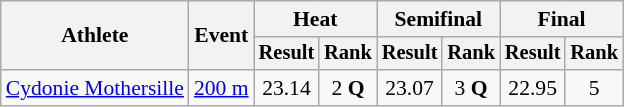<table class="wikitable" style="font-size:90%">
<tr>
<th rowspan=2>Athlete</th>
<th rowspan=2>Event</th>
<th colspan=2>Heat</th>
<th colspan=2>Semifinal</th>
<th colspan=2>Final</th>
</tr>
<tr style="font-size:95%">
<th>Result</th>
<th>Rank</th>
<th>Result</th>
<th>Rank</th>
<th>Result</th>
<th>Rank</th>
</tr>
<tr align=center>
<td align=left><a href='#'>Cydonie Mothersille</a></td>
<td align=left><a href='#'>200 m</a></td>
<td>23.14</td>
<td>2 <strong>Q</strong></td>
<td>23.07</td>
<td>3 <strong>Q</strong></td>
<td>22.95</td>
<td>5</td>
</tr>
</table>
